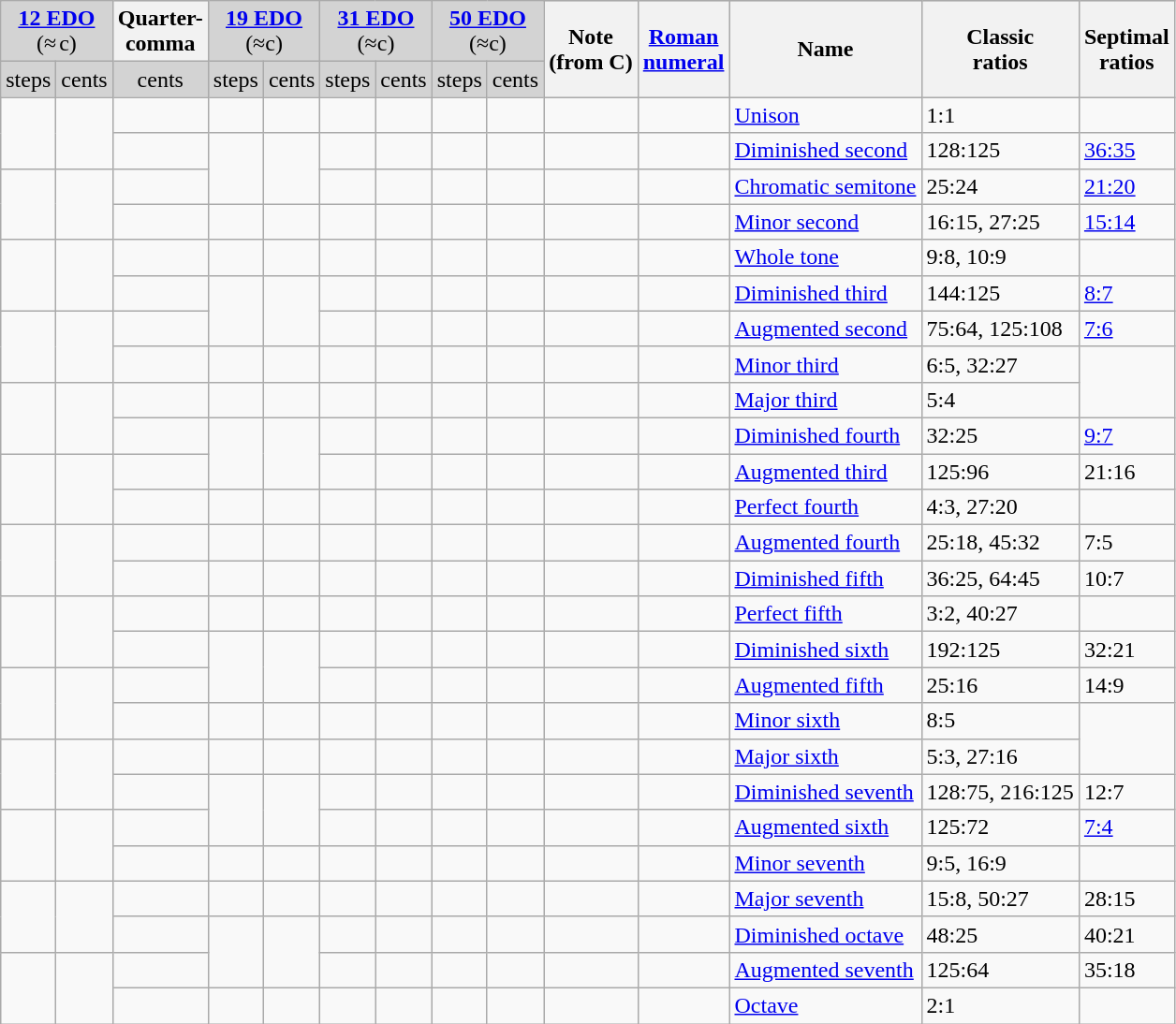<table class="wikitable">
<tr style="text-align:center;background:lightgrey;">
<td colspan=2><a href='#'><strong>12 EDO</strong></a><br>(≈ c)</td>
<th>Quarter-<br>comma</th>
<td colspan=2><a href='#'><strong>19 EDO</strong></a><br>(≈c)</td>
<td colspan=2><a href='#'><strong>31 EDO</strong></a><br>(≈c)</td>
<td colspan=2><a href='#'><strong>50 EDO</strong></a><br>(≈c)</td>
<th rowspan=2>Note<br>(from C)</th>
<th rowspan=2><a href='#'>Roman<br>numeral</a></th>
<th rowspan=2>Name</th>
<th rowspan=2>Classic<br>ratios</th>
<th rowspan=2>Septimal<br>ratios</th>
</tr>
<tr style="text-align:center;background:lightgrey;">
<td>steps</td>
<td>cents</td>
<td>cents</td>
<td>steps</td>
<td>cents</td>
<td>steps</td>
<td>cents</td>
<td>steps</td>
<td>cents</td>
</tr>
<tr>
<td rowspan=2></td>
<td rowspan=2></td>
<td></td>
<td></td>
<td></td>
<td></td>
<td></td>
<td></td>
<td></td>
<td></td>
<td></td>
<td><a href='#'>Unison</a></td>
<td>1:1</td>
</tr>
<tr>
<td></td>
<td rowspan=2></td>
<td rowspan=2></td>
<td></td>
<td></td>
<td></td>
<td></td>
<td></td>
<td></td>
<td><a href='#'>Diminished second</a></td>
<td>128:125</td>
<td><a href='#'>36:35</a></td>
</tr>
<tr>
<td rowspan=2></td>
<td rowspan=2></td>
<td></td>
<td></td>
<td></td>
<td></td>
<td></td>
<td></td>
<td></td>
<td><a href='#'>Chromatic semitone</a></td>
<td>25:24</td>
<td><a href='#'>21:20</a></td>
</tr>
<tr>
<td></td>
<td></td>
<td></td>
<td></td>
<td></td>
<td></td>
<td></td>
<td></td>
<td></td>
<td><a href='#'>Minor second</a></td>
<td>16:15, 27:25</td>
<td><a href='#'>15:14</a></td>
</tr>
<tr>
<td rowspan=2></td>
<td rowspan=2></td>
<td></td>
<td></td>
<td></td>
<td></td>
<td></td>
<td></td>
<td></td>
<td></td>
<td></td>
<td><a href='#'>Whole tone</a></td>
<td>9:8, 10:9</td>
</tr>
<tr>
<td></td>
<td rowspan=2></td>
<td rowspan=2></td>
<td></td>
<td></td>
<td></td>
<td></td>
<td></td>
<td></td>
<td><a href='#'>Diminished third</a></td>
<td>144:125</td>
<td><a href='#'>8:7</a></td>
</tr>
<tr>
<td rowspan=2></td>
<td rowspan=2></td>
<td></td>
<td></td>
<td></td>
<td></td>
<td></td>
<td></td>
<td></td>
<td><a href='#'>Augmented second</a></td>
<td>75:64, 125:108</td>
<td><a href='#'>7:6</a></td>
</tr>
<tr>
<td></td>
<td></td>
<td></td>
<td></td>
<td></td>
<td></td>
<td></td>
<td></td>
<td></td>
<td><a href='#'>Minor third</a></td>
<td>6:5, 32:27</td>
</tr>
<tr>
<td rowspan=2></td>
<td rowspan=2></td>
<td></td>
<td></td>
<td></td>
<td></td>
<td></td>
<td></td>
<td></td>
<td></td>
<td></td>
<td><a href='#'>Major third</a></td>
<td>5:4</td>
</tr>
<tr>
<td></td>
<td rowspan=2></td>
<td rowspan=2></td>
<td></td>
<td></td>
<td></td>
<td></td>
<td></td>
<td></td>
<td><a href='#'>Diminished fourth</a></td>
<td>32:25</td>
<td><a href='#'>9:7</a></td>
</tr>
<tr>
<td rowspan=2></td>
<td rowspan=2></td>
<td></td>
<td></td>
<td></td>
<td></td>
<td></td>
<td></td>
<td></td>
<td><a href='#'>Augmented third</a></td>
<td>125:96</td>
<td>21:16</td>
</tr>
<tr>
<td></td>
<td></td>
<td></td>
<td></td>
<td></td>
<td></td>
<td></td>
<td></td>
<td></td>
<td><a href='#'>Perfect fourth</a></td>
<td>4:3, 27:20</td>
</tr>
<tr>
<td rowspan=2></td>
<td rowspan=2></td>
<td></td>
<td></td>
<td></td>
<td></td>
<td></td>
<td></td>
<td></td>
<td></td>
<td></td>
<td><a href='#'>Augmented fourth</a></td>
<td>25:18, 45:32</td>
<td>7:5</td>
</tr>
<tr>
<td></td>
<td></td>
<td></td>
<td></td>
<td></td>
<td></td>
<td></td>
<td></td>
<td></td>
<td><a href='#'>Diminished fifth</a></td>
<td>36:25, 64:45</td>
<td>10:7</td>
</tr>
<tr>
<td rowspan=2></td>
<td rowspan=2></td>
<td></td>
<td></td>
<td></td>
<td></td>
<td></td>
<td></td>
<td></td>
<td></td>
<td></td>
<td><a href='#'>Perfect fifth</a></td>
<td>3:2, 40:27</td>
</tr>
<tr>
<td></td>
<td rowspan=2></td>
<td rowspan=2></td>
<td></td>
<td></td>
<td></td>
<td></td>
<td></td>
<td></td>
<td><a href='#'>Diminished sixth</a></td>
<td>192:125</td>
<td>32:21</td>
</tr>
<tr>
<td rowspan=2></td>
<td rowspan=2></td>
<td></td>
<td></td>
<td></td>
<td></td>
<td></td>
<td></td>
<td></td>
<td><a href='#'>Augmented fifth</a></td>
<td>25:16</td>
<td>14:9</td>
</tr>
<tr>
<td></td>
<td></td>
<td></td>
<td></td>
<td></td>
<td></td>
<td></td>
<td></td>
<td></td>
<td><a href='#'>Minor sixth</a></td>
<td>8:5</td>
</tr>
<tr>
<td rowspan=2></td>
<td rowspan=2></td>
<td></td>
<td></td>
<td></td>
<td></td>
<td></td>
<td></td>
<td></td>
<td></td>
<td></td>
<td><a href='#'>Major sixth</a></td>
<td>5:3, 27:16</td>
</tr>
<tr>
<td></td>
<td rowspan=2></td>
<td rowspan=2></td>
<td></td>
<td></td>
<td></td>
<td></td>
<td></td>
<td></td>
<td><a href='#'>Diminished seventh</a></td>
<td>128:75, 216:125</td>
<td>12:7</td>
</tr>
<tr>
<td rowspan=2></td>
<td rowspan=2></td>
<td></td>
<td></td>
<td></td>
<td></td>
<td></td>
<td></td>
<td></td>
<td><a href='#'>Augmented sixth</a></td>
<td>125:72</td>
<td><a href='#'>7:4</a></td>
</tr>
<tr>
<td></td>
<td></td>
<td></td>
<td></td>
<td></td>
<td></td>
<td></td>
<td></td>
<td></td>
<td><a href='#'>Minor seventh</a></td>
<td>9:5, 16:9</td>
</tr>
<tr>
<td rowspan=2></td>
<td rowspan=2></td>
<td></td>
<td></td>
<td></td>
<td></td>
<td></td>
<td></td>
<td></td>
<td></td>
<td></td>
<td><a href='#'>Major seventh</a></td>
<td>15:8, 50:27</td>
<td>28:15</td>
</tr>
<tr>
<td></td>
<td rowspan=2></td>
<td rowspan=2></td>
<td></td>
<td></td>
<td></td>
<td></td>
<td></td>
<td></td>
<td><a href='#'>Diminished octave</a></td>
<td>48:25</td>
<td>40:21</td>
</tr>
<tr>
<td rowspan=2></td>
<td rowspan=2></td>
<td></td>
<td></td>
<td></td>
<td></td>
<td></td>
<td></td>
<td></td>
<td><a href='#'>Augmented seventh</a></td>
<td>125:64</td>
<td>35:18</td>
</tr>
<tr>
<td></td>
<td></td>
<td></td>
<td></td>
<td></td>
<td></td>
<td></td>
<td></td>
<td></td>
<td><a href='#'>Octave</a></td>
<td>2:1</td>
</tr>
</table>
